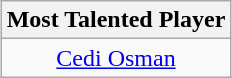<table class=wikitable style="text-align:center; margin:auto">
<tr>
<th>Most Talented Player</th>
</tr>
<tr>
<td> <a href='#'>Cedi Osman</a></td>
</tr>
</table>
